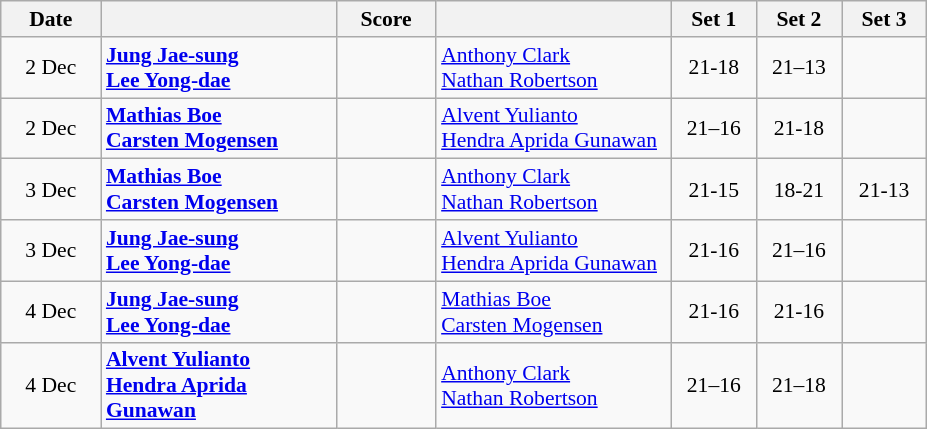<table class="wikitable" style="text-align: center; font-size:90% ">
<tr>
<th width="60">Date</th>
<th align="right" width="150"></th>
<th width="60">Score</th>
<th align="left" width="150"></th>
<th width="50">Set 1</th>
<th width="50">Set 2</th>
<th width="50">Set 3</th>
</tr>
<tr>
<td>2 Dec</td>
<td align=left><strong> <a href='#'>Jung Jae-sung</a><br> <a href='#'>Lee Yong-dae</a></strong></td>
<td align=center></td>
<td align=left> <a href='#'>Anthony Clark</a><br> <a href='#'>Nathan Robertson</a></td>
<td>21-18</td>
<td>21–13</td>
<td></td>
</tr>
<tr>
<td>2 Dec</td>
<td align=left><strong> <a href='#'>Mathias Boe</a><br> <a href='#'>Carsten Mogensen</a></strong></td>
<td align=center></td>
<td align=left> <a href='#'>Alvent Yulianto</a><br> <a href='#'>Hendra Aprida Gunawan</a></td>
<td>21–16</td>
<td>21-18</td>
<td></td>
</tr>
<tr>
<td>3 Dec</td>
<td align=left><strong> <a href='#'>Mathias Boe</a><br> <a href='#'>Carsten Mogensen</a></strong></td>
<td align=center></td>
<td align=left> <a href='#'>Anthony Clark</a><br> <a href='#'>Nathan Robertson</a></td>
<td>21-15</td>
<td>18-21</td>
<td>21-13</td>
</tr>
<tr>
<td>3 Dec</td>
<td align=left><strong> <a href='#'>Jung Jae-sung</a><br> <a href='#'>Lee Yong-dae</a></strong></td>
<td align=center></td>
<td align=left> <a href='#'>Alvent Yulianto</a><br> <a href='#'>Hendra Aprida Gunawan</a></td>
<td>21-16</td>
<td>21–16</td>
<td></td>
</tr>
<tr>
<td>4 Dec</td>
<td align=left><strong> <a href='#'>Jung Jae-sung</a><br> <a href='#'>Lee Yong-dae</a></strong></td>
<td align=center></td>
<td align=left> <a href='#'>Mathias Boe</a><br> <a href='#'>Carsten Mogensen</a></td>
<td>21-16</td>
<td>21-16</td>
<td></td>
</tr>
<tr>
<td>4 Dec</td>
<td align=left><strong> <a href='#'>Alvent Yulianto</a><br> <a href='#'>Hendra Aprida Gunawan</a></strong></td>
<td align=center></td>
<td align=left> <a href='#'>Anthony Clark</a><br> <a href='#'>Nathan Robertson</a></td>
<td>21–16</td>
<td>21–18</td>
<td></td>
</tr>
</table>
